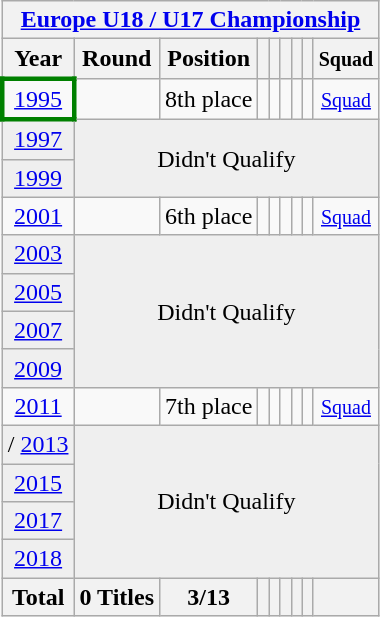<table class="wikitable" style="text-align: center;">
<tr>
<th colspan=9><a href='#'>Europe U18 / U17 Championship</a></th>
</tr>
<tr>
<th>Year</th>
<th>Round</th>
<th>Position</th>
<th></th>
<th></th>
<th></th>
<th></th>
<th></th>
<th><small>Squad</small></th>
</tr>
<tr>
<td style="border:3px solid green"> <a href='#'>1995</a></td>
<td></td>
<td>8th place</td>
<td></td>
<td></td>
<td></td>
<td></td>
<td></td>
<td><small><a href='#'>Squad</a></small></td>
</tr>
<tr bgcolor="efefef">
<td> <a href='#'>1997</a></td>
<td colspan=9 rowspan=2>Didn't Qualify</td>
</tr>
<tr bgcolor="efefef">
<td> <a href='#'>1999</a></td>
</tr>
<tr>
<td> <a href='#'>2001</a></td>
<td></td>
<td>6th place</td>
<td></td>
<td></td>
<td></td>
<td></td>
<td></td>
<td><small><a href='#'>Squad</a></small></td>
</tr>
<tr bgcolor="efefef">
<td> <a href='#'>2003</a></td>
<td colspan=9 rowspan=4>Didn't Qualify</td>
</tr>
<tr bgcolor="efefef">
<td> <a href='#'>2005</a></td>
</tr>
<tr bgcolor="efefef">
<td> <a href='#'>2007</a></td>
</tr>
<tr bgcolor="efefef">
<td> <a href='#'>2009</a></td>
</tr>
<tr>
<td> <a href='#'>2011</a></td>
<td></td>
<td>7th place</td>
<td></td>
<td></td>
<td></td>
<td></td>
<td></td>
<td><small> <a href='#'>Squad</a></small></td>
</tr>
<tr bgcolor="efefef">
<td>/ <a href='#'>2013</a></td>
<td colspan=9 rowspan=4>Didn't Qualify</td>
</tr>
<tr bgcolor="efefef">
<td> <a href='#'>2015</a></td>
</tr>
<tr bgcolor="efefef">
<td> <a href='#'>2017</a></td>
</tr>
<tr bgcolor="efefef">
<td> <a href='#'>2018</a></td>
</tr>
<tr>
<th>Total</th>
<th>0 Titles</th>
<th>3/13</th>
<th></th>
<th></th>
<th></th>
<th></th>
<th></th>
<th></th>
</tr>
</table>
